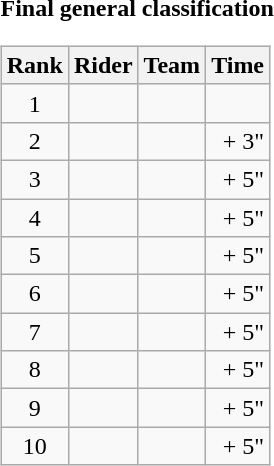<table>
<tr>
<td><strong>Final general classification</strong><br><table class="wikitable">
<tr>
<th scope="col">Rank</th>
<th scope="col">Rider</th>
<th scope="col">Team</th>
<th scope="col">Time</th>
</tr>
<tr>
<td style="text-align:center;">1</td>
<td></td>
<td></td>
<td style="text-align:right;"></td>
</tr>
<tr>
<td style="text-align:center;">2</td>
<td></td>
<td></td>
<td style="text-align:right;">+ 3"</td>
</tr>
<tr>
<td style="text-align:center;">3</td>
<td></td>
<td></td>
<td style="text-align:right;">+ 5"</td>
</tr>
<tr>
<td style="text-align:center;">4</td>
<td></td>
<td></td>
<td style="text-align:right;">+ 5"</td>
</tr>
<tr>
<td style="text-align:center;">5</td>
<td></td>
<td></td>
<td style="text-align:right;">+ 5"</td>
</tr>
<tr>
<td style="text-align:center;">6</td>
<td></td>
<td></td>
<td style="text-align:right;">+ 5"</td>
</tr>
<tr>
<td style="text-align:center;">7</td>
<td></td>
<td></td>
<td style="text-align:right;">+ 5"</td>
</tr>
<tr>
<td style="text-align:center;">8</td>
<td></td>
<td></td>
<td style="text-align:right;">+ 5"</td>
</tr>
<tr>
<td style="text-align:center;">9</td>
<td></td>
<td></td>
<td style="text-align:right;">+ 5"</td>
</tr>
<tr>
<td style="text-align:center;">10</td>
<td></td>
<td></td>
<td style="text-align:right;">+ 5"</td>
</tr>
</table>
</td>
</tr>
</table>
